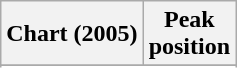<table class="wikitable sortable plainrowheaders" style="text-align:center">
<tr>
<th scope="col">Chart (2005)</th>
<th scope="col">Peak<br>position</th>
</tr>
<tr>
</tr>
<tr>
</tr>
<tr>
</tr>
<tr>
</tr>
</table>
